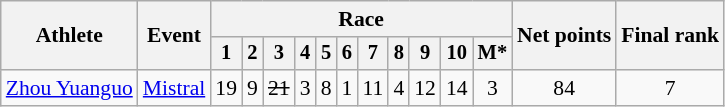<table class="wikitable" style="font-size:90%">
<tr>
<th rowspan=2>Athlete</th>
<th rowspan=2>Event</th>
<th colspan=11>Race</th>
<th rowspan=2>Net points</th>
<th rowspan=2>Final rank</th>
</tr>
<tr style="font-size:95%">
<th>1</th>
<th>2</th>
<th>3</th>
<th>4</th>
<th>5</th>
<th>6</th>
<th>7</th>
<th>8</th>
<th>9</th>
<th>10</th>
<th>M*</th>
</tr>
<tr align=center>
<td align=left><a href='#'>Zhou Yuanguo</a></td>
<td align=left><a href='#'>Mistral</a></td>
<td>19</td>
<td>9</td>
<td><s>21</s></td>
<td>3</td>
<td>8</td>
<td>1</td>
<td>11</td>
<td>4</td>
<td>12</td>
<td>14</td>
<td>3</td>
<td>84</td>
<td>7</td>
</tr>
</table>
